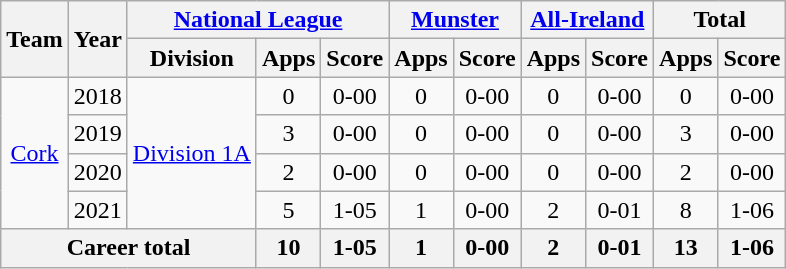<table class="wikitable" style="text-align:center">
<tr>
<th rowspan="2">Team</th>
<th rowspan="2">Year</th>
<th colspan="3"><a href='#'>National League</a></th>
<th colspan="2"><a href='#'>Munster</a></th>
<th colspan="2"><a href='#'>All-Ireland</a></th>
<th colspan="2">Total</th>
</tr>
<tr>
<th>Division</th>
<th>Apps</th>
<th>Score</th>
<th>Apps</th>
<th>Score</th>
<th>Apps</th>
<th>Score</th>
<th>Apps</th>
<th>Score</th>
</tr>
<tr>
<td rowspan="4"><a href='#'>Cork</a></td>
<td>2018</td>
<td rowspan="4"><a href='#'>Division 1A</a></td>
<td>0</td>
<td>0-00</td>
<td>0</td>
<td>0-00</td>
<td>0</td>
<td>0-00</td>
<td>0</td>
<td>0-00</td>
</tr>
<tr>
<td>2019</td>
<td>3</td>
<td>0-00</td>
<td>0</td>
<td>0-00</td>
<td>0</td>
<td>0-00</td>
<td>3</td>
<td>0-00</td>
</tr>
<tr>
<td>2020</td>
<td>2</td>
<td>0-00</td>
<td>0</td>
<td>0-00</td>
<td>0</td>
<td>0-00</td>
<td>2</td>
<td>0-00</td>
</tr>
<tr>
<td>2021</td>
<td>5</td>
<td>1-05</td>
<td>1</td>
<td>0-00</td>
<td>2</td>
<td>0-01</td>
<td>8</td>
<td>1-06</td>
</tr>
<tr>
<th colspan="3">Career total</th>
<th>10</th>
<th>1-05</th>
<th>1</th>
<th>0-00</th>
<th>2</th>
<th>0-01</th>
<th>13</th>
<th>1-06</th>
</tr>
</table>
